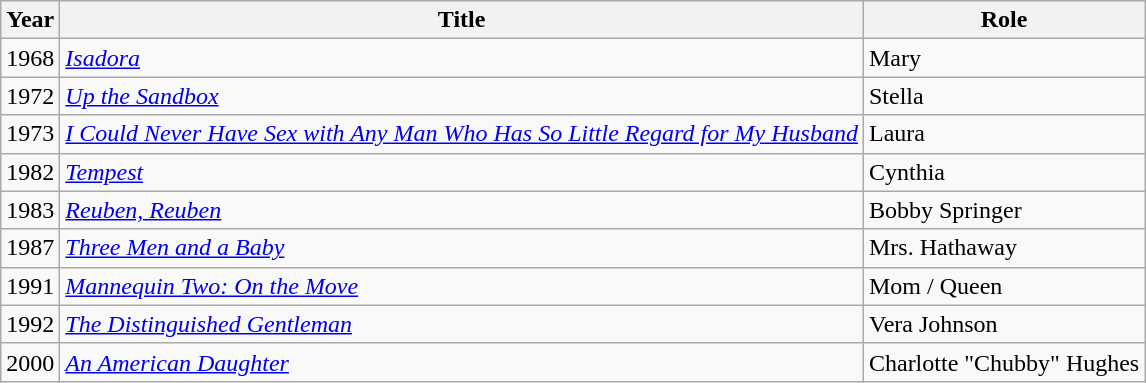<table class="wikitable sortable">
<tr>
<th>Year</th>
<th>Title</th>
<th>Role</th>
</tr>
<tr>
<td>1968</td>
<td><em><a href='#'>Isadora</a></em></td>
<td>Mary</td>
</tr>
<tr>
<td>1972</td>
<td><em><a href='#'>Up the Sandbox</a></em></td>
<td>Stella</td>
</tr>
<tr>
<td>1973</td>
<td><em><a href='#'>I Could Never Have Sex with Any Man Who Has So Little Regard for My Husband</a></em></td>
<td>Laura</td>
</tr>
<tr>
<td>1982</td>
<td><em><a href='#'>Tempest</a></em></td>
<td>Cynthia</td>
</tr>
<tr>
<td>1983</td>
<td><em><a href='#'>Reuben, Reuben</a></em></td>
<td>Bobby Springer</td>
</tr>
<tr>
<td>1987</td>
<td><em><a href='#'>Three Men and a Baby</a></em></td>
<td>Mrs. Hathaway</td>
</tr>
<tr>
<td>1991</td>
<td><em><a href='#'>Mannequin Two: On the Move</a></em></td>
<td>Mom / Queen</td>
</tr>
<tr>
<td>1992</td>
<td><em><a href='#'>The Distinguished Gentleman</a></em></td>
<td>Vera Johnson</td>
</tr>
<tr>
<td>2000</td>
<td><em><a href='#'>An American Daughter</a></em></td>
<td>Charlotte "Chubby" Hughes</td>
</tr>
</table>
